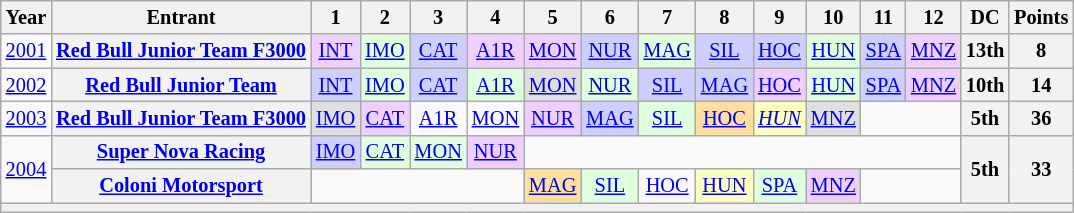<table class="wikitable" style="text-align:center; font-size:85%">
<tr>
<th>Year</th>
<th>Entrant</th>
<th>1</th>
<th>2</th>
<th>3</th>
<th>4</th>
<th>5</th>
<th>6</th>
<th>7</th>
<th>8</th>
<th>9</th>
<th>10</th>
<th>11</th>
<th>12</th>
<th>DC</th>
<th>Points</th>
</tr>
<tr>
<td><a href='#'>2001</a></td>
<th nowrap><a href='#'>Red Bull Junior Team F3000</a></th>
<td style="background:#EFCFFF;"><a href='#'>INT</a><br></td>
<td style="background:#DFFFDF;"><a href='#'>IMO</a><br></td>
<td style="background:#CFCFFF;"><a href='#'>CAT</a><br></td>
<td style="background:#EFCFFF;"><a href='#'>A1R</a><br></td>
<td style="background:#EFCFFF;"><a href='#'>MON</a><br></td>
<td style="background:#CFCFFF;"><a href='#'>NUR</a><br></td>
<td style="background:#DFFFDF;"><a href='#'>MAG</a><br></td>
<td style="background:#CFCFFF;"><a href='#'>SIL</a><br></td>
<td style="background:#CFCFFF;"><a href='#'>HOC</a><br></td>
<td style="background:#DFFFDF;"><a href='#'>HUN</a><br></td>
<td style="background:#CFCFFF;"><a href='#'>SPA</a><br></td>
<td style="background:#EFCFFF;"><a href='#'>MNZ</a><br></td>
<th>13th</th>
<th>8</th>
</tr>
<tr>
<td><a href='#'>2002</a></td>
<th nowrap><a href='#'>Red Bull Junior Team</a></th>
<td style="background:#CFCFFF;"><a href='#'>INT</a><br></td>
<td style="background:#DFFFDF;"><a href='#'>IMO</a><br></td>
<td style="background:#CFCFFF;"><a href='#'>CAT</a><br></td>
<td style="background:#DFFFDF;"><a href='#'>A1R</a><br></td>
<td style="background:#DFDFDF;"><a href='#'>MON</a><br></td>
<td style="background:#DFFFDF;"><a href='#'>NUR</a><br></td>
<td style="background:#CFCFFF;"><a href='#'>SIL</a><br></td>
<td style="background:#CFCFFF;"><a href='#'>MAG</a><br></td>
<td style="background:#EFCFFF;"><a href='#'>HOC</a><br></td>
<td style="background:#DFFFDF;"><a href='#'>HUN</a><br></td>
<td style="background:#CFCFFF;"><a href='#'>SPA</a><br></td>
<td style="background:#EFCFFF;"><a href='#'>MNZ</a><br></td>
<th>10th</th>
<th>14</th>
</tr>
<tr>
<td><a href='#'>2003</a></td>
<th nowrap><a href='#'>Red Bull Junior Team F3000</a></th>
<td style="background:#DFDFDF;"><a href='#'>IMO</a><br></td>
<td style="background:#EFCFFF;"><a href='#'>CAT</a><br></td>
<td><a href='#'>A1R</a></td>
<td><a href='#'>MON</a></td>
<td style="background:#EFCFFF;"><a href='#'>NUR</a><br></td>
<td style="background:#CFCFFF;"><a href='#'>MAG</a><br></td>
<td style="background:#DFFFDF;"><a href='#'>SIL</a><br></td>
<td style="background:#FFDF9F;"><a href='#'>HOC</a><br></td>
<td style="background:#FBFFBF;"><em><a href='#'>HUN</a></em><br></td>
<td style="background:#DFDFDF;"><a href='#'>MNZ</a><br></td>
<td colspan=2></td>
<th>5th</th>
<th>36</th>
</tr>
<tr>
<td rowspan="2"><a href='#'>2004</a></td>
<th nowrap><a href='#'>Super Nova Racing</a></th>
<td style="background:#CFCFFF;"><a href='#'>IMO</a><br></td>
<td style="background:#DFFFDF;"><a href='#'>CAT</a><br></td>
<td style="background:#DFFFDF;"><a href='#'>MON</a><br></td>
<td style="background:#EFCFFF;"><a href='#'>NUR</a><br></td>
<td colspan=8></td>
<th rowspan="2">5th</th>
<th rowspan="2">33</th>
</tr>
<tr>
<th nowrap><a href='#'>Coloni Motorsport</a></th>
<td colspan=4></td>
<td style="background:#FFDF9F;"><a href='#'>MAG</a><br></td>
<td style="background:#DFFFDF;"><a href='#'>SIL</a><br></td>
<td><a href='#'>HOC</a><br></td>
<td style="background:#FBFFBF;"><a href='#'>HUN</a><br></td>
<td style="background:#DFFFDF;"><a href='#'>SPA</a><br></td>
<td style="background:#EFCFFF;"><a href='#'>MNZ</a><br></td>
<td colspan=2></td>
</tr>
<tr>
<th colspan="16"></th>
</tr>
</table>
